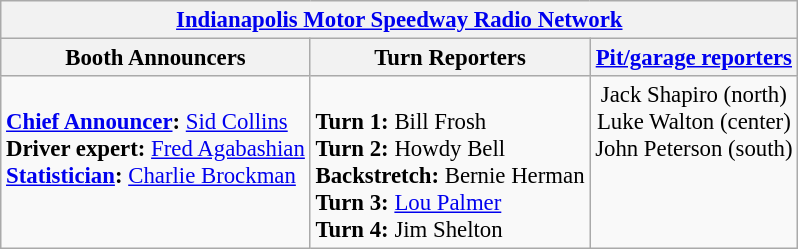<table class="wikitable" style="font-size: 95%;">
<tr>
<th colspan=3><a href='#'>Indianapolis Motor Speedway Radio Network</a></th>
</tr>
<tr>
<th>Booth Announcers</th>
<th>Turn Reporters</th>
<th><a href='#'>Pit/garage reporters</a></th>
</tr>
<tr>
<td valign="top"><br><strong><a href='#'>Chief Announcer</a>:</strong> <a href='#'>Sid Collins</a><br>
<strong>Driver expert:</strong> <a href='#'>Fred Agabashian</a><br>
<strong><a href='#'>Statistician</a>:</strong> <a href='#'>Charlie Brockman</a><br></td>
<td valign="top"><br><strong>Turn 1:</strong> Bill Frosh<br>    
<strong>Turn 2:</strong> Howdy Bell <br>
<strong>Backstretch:</strong> Bernie Herman<br>
<strong>Turn 3:</strong> <a href='#'>Lou Palmer</a><br>
<strong>Turn 4:</strong> Jim Shelton<br></td>
<td align="center" valign="top">Jack Shapiro (north)<br>Luke Walton (center)<br>John Peterson (south)</td>
</tr>
</table>
